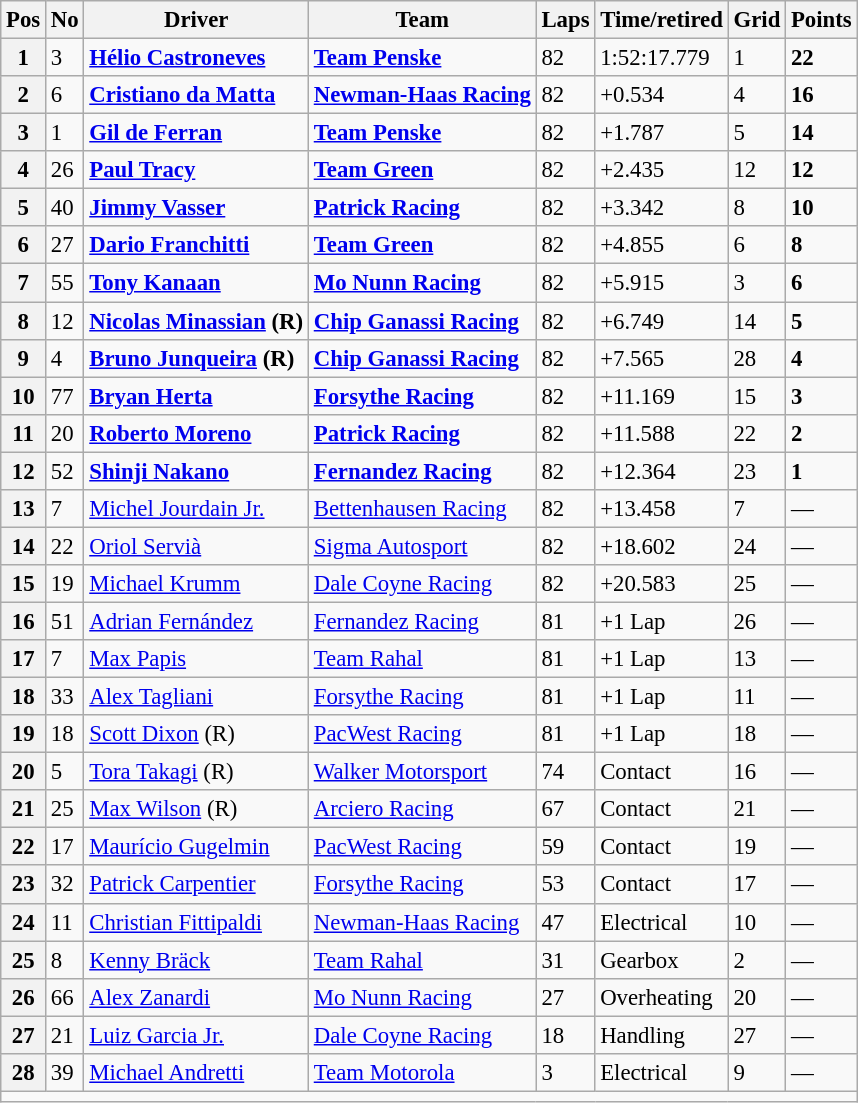<table class="wikitable" style="font-size:95%;">
<tr>
<th>Pos</th>
<th>No</th>
<th>Driver</th>
<th>Team</th>
<th>Laps</th>
<th>Time/retired</th>
<th>Grid</th>
<th>Points</th>
</tr>
<tr>
<th>1</th>
<td>3</td>
<td><strong> <a href='#'>Hélio Castroneves</a></strong></td>
<td><strong><a href='#'>Team Penske</a></strong></td>
<td>82</td>
<td>1:52:17.779</td>
<td>1</td>
<td><strong>22</strong></td>
</tr>
<tr>
<th>2</th>
<td>6</td>
<td><strong> <a href='#'>Cristiano da Matta</a></strong></td>
<td><strong><a href='#'>Newman-Haas Racing</a></strong></td>
<td>82</td>
<td>+0.534</td>
<td>4</td>
<td><strong>16</strong></td>
</tr>
<tr>
<th>3</th>
<td>1</td>
<td><strong> <a href='#'>Gil de Ferran</a></strong></td>
<td><strong><a href='#'>Team Penske</a></strong></td>
<td>82</td>
<td>+1.787</td>
<td>5</td>
<td><strong>14</strong></td>
</tr>
<tr>
<th>4</th>
<td>26</td>
<td><strong> <a href='#'>Paul Tracy</a></strong></td>
<td><strong><a href='#'>Team Green</a></strong></td>
<td>82</td>
<td>+2.435</td>
<td>12</td>
<td><strong>12</strong></td>
</tr>
<tr>
<th>5</th>
<td>40</td>
<td><strong> <a href='#'>Jimmy Vasser</a></strong></td>
<td><strong><a href='#'>Patrick Racing</a></strong></td>
<td>82</td>
<td>+3.342</td>
<td>8</td>
<td><strong>10</strong></td>
</tr>
<tr>
<th>6</th>
<td>27</td>
<td><strong> <a href='#'>Dario Franchitti</a></strong></td>
<td><strong><a href='#'>Team Green</a></strong></td>
<td>82</td>
<td>+4.855</td>
<td>6</td>
<td><strong>8</strong></td>
</tr>
<tr>
<th>7</th>
<td>55</td>
<td><strong> <a href='#'>Tony Kanaan</a></strong></td>
<td><strong><a href='#'>Mo Nunn Racing</a></strong></td>
<td>82</td>
<td>+5.915</td>
<td>3</td>
<td><strong>6</strong></td>
</tr>
<tr>
<th>8</th>
<td>12</td>
<td><strong> <a href='#'>Nicolas Minassian</a> (R)</strong></td>
<td><strong><a href='#'>Chip Ganassi Racing</a></strong></td>
<td>82</td>
<td>+6.749</td>
<td>14</td>
<td><strong>5</strong></td>
</tr>
<tr>
<th>9</th>
<td>4</td>
<td><strong> <a href='#'>Bruno Junqueira</a> (R)</strong></td>
<td><strong><a href='#'>Chip Ganassi Racing</a></strong></td>
<td>82</td>
<td>+7.565</td>
<td>28</td>
<td><strong>4</strong></td>
</tr>
<tr>
<th>10</th>
<td>77</td>
<td><strong> <a href='#'>Bryan Herta</a></strong></td>
<td><strong><a href='#'>Forsythe Racing</a></strong></td>
<td>82</td>
<td>+11.169</td>
<td>15</td>
<td><strong>3</strong></td>
</tr>
<tr>
<th>11</th>
<td>20</td>
<td><strong> <a href='#'>Roberto Moreno</a></strong></td>
<td><strong><a href='#'>Patrick Racing</a></strong></td>
<td>82</td>
<td>+11.588</td>
<td>22</td>
<td><strong>2</strong></td>
</tr>
<tr>
<th>12</th>
<td>52</td>
<td><strong> <a href='#'>Shinji Nakano</a></strong></td>
<td><strong><a href='#'>Fernandez Racing</a></strong></td>
<td>82</td>
<td>+12.364</td>
<td>23</td>
<td><strong>1</strong></td>
</tr>
<tr>
<th>13</th>
<td>7</td>
<td> <a href='#'>Michel Jourdain Jr.</a></td>
<td><a href='#'>Bettenhausen Racing</a></td>
<td>82</td>
<td>+13.458</td>
<td>7</td>
<td>—</td>
</tr>
<tr>
<th>14</th>
<td>22</td>
<td> <a href='#'>Oriol Servià</a></td>
<td><a href='#'>Sigma Autosport</a></td>
<td>82</td>
<td>+18.602</td>
<td>24</td>
<td>—</td>
</tr>
<tr>
<th>15</th>
<td>19</td>
<td> <a href='#'>Michael Krumm</a></td>
<td><a href='#'>Dale Coyne Racing</a></td>
<td>82</td>
<td>+20.583</td>
<td>25</td>
<td>—</td>
</tr>
<tr>
<th>16</th>
<td>51</td>
<td> <a href='#'>Adrian Fernández</a></td>
<td><a href='#'>Fernandez Racing</a></td>
<td>81</td>
<td>+1 Lap</td>
<td>26</td>
<td>—</td>
</tr>
<tr>
<th>17</th>
<td>7</td>
<td> <a href='#'>Max Papis</a></td>
<td><a href='#'>Team Rahal</a></td>
<td>81</td>
<td>+1 Lap</td>
<td>13</td>
<td>—</td>
</tr>
<tr>
<th>18</th>
<td>33</td>
<td> <a href='#'>Alex Tagliani</a></td>
<td><a href='#'>Forsythe Racing</a></td>
<td>81</td>
<td>+1 Lap</td>
<td>11</td>
<td>—</td>
</tr>
<tr>
<th>19</th>
<td>18</td>
<td> <a href='#'>Scott Dixon</a> (R)</td>
<td><a href='#'>PacWest Racing</a></td>
<td>81</td>
<td>+1 Lap</td>
<td>18</td>
<td>—</td>
</tr>
<tr>
<th>20</th>
<td>5</td>
<td> <a href='#'>Tora Takagi</a> (R)</td>
<td><a href='#'>Walker Motorsport</a></td>
<td>74</td>
<td>Contact</td>
<td>16</td>
<td>—</td>
</tr>
<tr>
<th>21</th>
<td>25</td>
<td> <a href='#'>Max Wilson</a> (R)</td>
<td><a href='#'>Arciero Racing</a></td>
<td>67</td>
<td>Contact</td>
<td>21</td>
<td>—</td>
</tr>
<tr>
<th>22</th>
<td>17</td>
<td> <a href='#'>Maurício Gugelmin</a></td>
<td><a href='#'>PacWest Racing</a></td>
<td>59</td>
<td>Contact</td>
<td>19</td>
<td>—</td>
</tr>
<tr>
<th>23</th>
<td>32</td>
<td> <a href='#'>Patrick Carpentier</a></td>
<td><a href='#'>Forsythe Racing</a></td>
<td>53</td>
<td>Contact</td>
<td>17</td>
<td>—</td>
</tr>
<tr>
<th>24</th>
<td>11</td>
<td> <a href='#'>Christian Fittipaldi</a></td>
<td><a href='#'>Newman-Haas Racing</a></td>
<td>47</td>
<td>Electrical</td>
<td>10</td>
<td>—</td>
</tr>
<tr>
<th>25</th>
<td>8</td>
<td> <a href='#'>Kenny Bräck</a></td>
<td><a href='#'>Team Rahal</a></td>
<td>31</td>
<td>Gearbox</td>
<td>2</td>
<td>—</td>
</tr>
<tr>
<th>26</th>
<td>66</td>
<td> <a href='#'>Alex Zanardi</a></td>
<td><a href='#'>Mo Nunn Racing</a></td>
<td>27</td>
<td>Overheating</td>
<td>20</td>
<td>—</td>
</tr>
<tr>
<th>27</th>
<td>21</td>
<td> <a href='#'>Luiz Garcia Jr.</a></td>
<td><a href='#'>Dale Coyne Racing</a></td>
<td>18</td>
<td>Handling</td>
<td>27</td>
<td>—</td>
</tr>
<tr>
<th>28</th>
<td>39</td>
<td> <a href='#'>Michael Andretti</a></td>
<td><a href='#'>Team Motorola</a></td>
<td>3</td>
<td>Electrical</td>
<td>9</td>
<td>—</td>
</tr>
<tr>
<td colspan="8"></td>
</tr>
</table>
